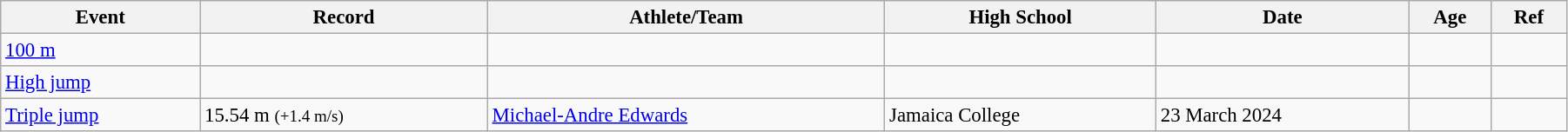<table class="wikitable" style="font-size:95%; width: 95%;">
<tr>
<th>Event</th>
<th>Record</th>
<th>Athlete/Team</th>
<th>High School</th>
<th>Date</th>
<th>Age</th>
<th>Ref</th>
</tr>
<tr>
<td><a href='#'>100 m</a></td>
<td></td>
<td></td>
<td></td>
<td></td>
<td></td>
<td></td>
</tr>
<tr>
<td><a href='#'>High jump</a></td>
<td></td>
<td></td>
<td></td>
<td></td>
<td></td>
<td></td>
</tr>
<tr>
<td><a href='#'>Triple jump</a></td>
<td>15.54 m <small>(+1.4 m/s)</small></td>
<td><a href='#'>Michael-Andre Edwards</a></td>
<td>Jamaica College</td>
<td>23 March 2024</td>
<td></td>
<td></td>
</tr>
</table>
